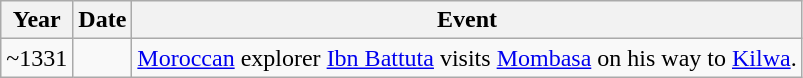<table class="wikitable">
<tr>
<th>Year</th>
<th>Date</th>
<th>Event</th>
</tr>
<tr>
<td>~1331</td>
<td></td>
<td><a href='#'>Moroccan</a> explorer <a href='#'>Ibn Battuta</a> visits <a href='#'>Mombasa</a> on his way to <a href='#'>Kilwa</a>.</td>
</tr>
</table>
